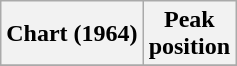<table class="wikitable sortable">
<tr>
<th scope="col">Chart (1964)</th>
<th scope="col">Peak<br>position</th>
</tr>
<tr>
</tr>
</table>
